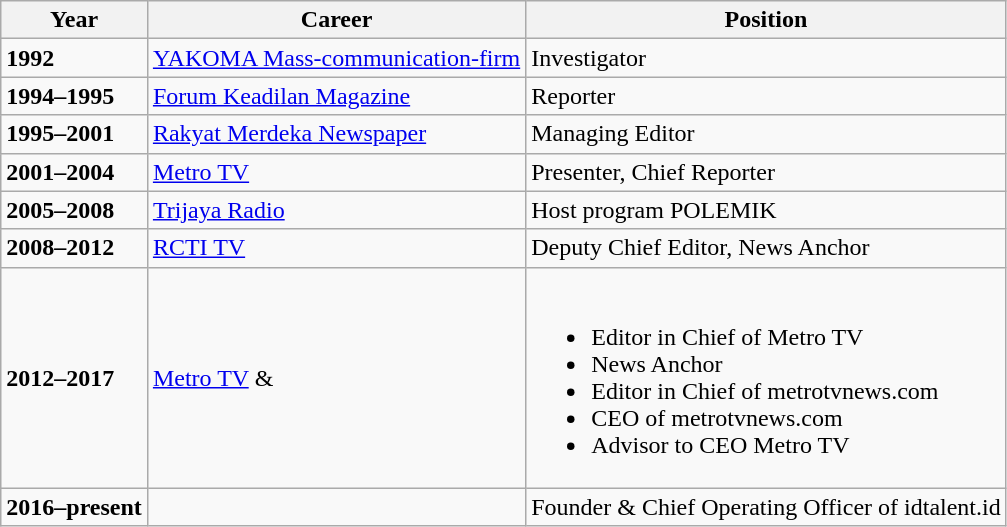<table Class="wikitable">
<tr>
<th>Year</th>
<th>Career</th>
<th>Position</th>
</tr>
<tr>
<td><strong>1992</strong></td>
<td><a href='#'>YAKOMA Mass-communication-firm</a></td>
<td>Investigator</td>
</tr>
<tr>
<td><strong>1994–1995</strong></td>
<td><a href='#'>Forum Keadilan Magazine</a></td>
<td>Reporter</td>
</tr>
<tr>
<td><strong>1995–2001</strong></td>
<td><a href='#'>Rakyat Merdeka Newspaper</a></td>
<td>Managing Editor</td>
</tr>
<tr>
<td><strong>2001–2004</strong></td>
<td><a href='#'>Metro TV</a></td>
<td>Presenter, Chief Reporter</td>
</tr>
<tr>
<td><strong>2005–2008</strong></td>
<td><a href='#'>Trijaya Radio</a></td>
<td>Host program POLEMIK</td>
</tr>
<tr>
<td><strong>2008–2012</strong></td>
<td><a href='#'>RCTI TV</a></td>
<td>Deputy Chief Editor, News Anchor</td>
</tr>
<tr>
<td><strong>2012–2017</strong></td>
<td><a href='#'>Metro TV</a> & </td>
<td><br><ul><li>Editor in Chief of Metro TV</li><li>News Anchor</li><li>Editor in Chief of metrotvnews.com</li><li>CEO of metrotvnews.com</li><li>Advisor to CEO Metro TV</li></ul></td>
</tr>
<tr>
<td><strong>2016–present</strong></td>
<td></td>
<td>Founder & Chief Operating Officer of idtalent.id</td>
</tr>
</table>
